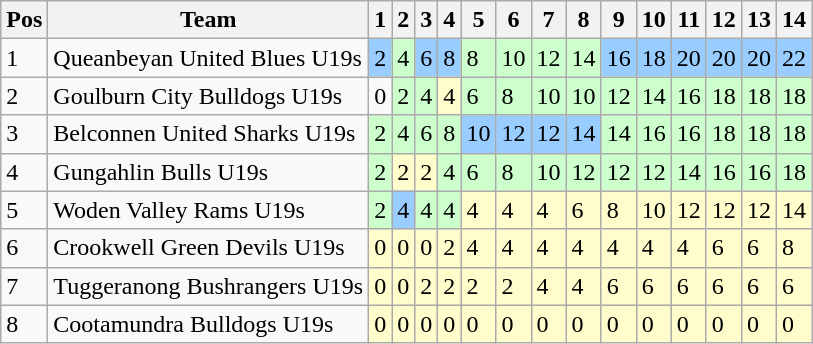<table class="wikitable">
<tr>
<th>Pos</th>
<th>Team</th>
<th>1</th>
<th>2</th>
<th>3</th>
<th>4</th>
<th>5</th>
<th>6</th>
<th>7</th>
<th>8</th>
<th>9</th>
<th>10</th>
<th>11</th>
<th>12</th>
<th>13</th>
<th>14</th>
</tr>
<tr>
<td>1</td>
<td> Queanbeyan United Blues U19s</td>
<td style="background:#99ccff;">2</td>
<td style="background:#ccffcc;">4</td>
<td style="background:#99ccff;">6</td>
<td style="background:#99ccff;">8</td>
<td style="background:#ccffcc;">8</td>
<td style="background:#ccffcc;">10</td>
<td style="background:#ccffcc;">12</td>
<td style="background:#ccffcc;">14</td>
<td style="background:#99ccff;">16</td>
<td style="background:#99ccff;">18</td>
<td style="background:#99ccff;">20</td>
<td style="background:#99ccff;">20</td>
<td style="background:#99ccff;">20</td>
<td style="background:#99ccff;">22</td>
</tr>
<tr>
<td>2</td>
<td> Goulburn City Bulldogs U19s</td>
<td>0</td>
<td style="background:#ccffcc;">2</td>
<td style="background:#ccffcc;">4</td>
<td style="background:#fffdcc;">4</td>
<td style="background:#ccffcc;">6</td>
<td style="background:#ccffcc;">8</td>
<td style="background:#ccffcc;">10</td>
<td style="background:#ccffcc;">10</td>
<td style="background:#ccffcc;">12</td>
<td style="background:#ccffcc;">14</td>
<td style="background:#ccffcc;">16</td>
<td style="background:#ccffcc;">18</td>
<td style="background:#ccffcc;">18</td>
<td style="background:#ccffcc;">18</td>
</tr>
<tr>
<td>3</td>
<td> Belconnen United Sharks U19s</td>
<td style="background:#ccffcc;">2</td>
<td style="background:#ccffcc;">4</td>
<td style="background:#ccffcc;">6</td>
<td style="background:#ccffcc;">8</td>
<td style="background:#99ccff;">10</td>
<td style="background:#99ccff;">12</td>
<td style="background:#99ccff;">12</td>
<td style="background:#99ccff;">14</td>
<td style="background:#ccffcc;">14</td>
<td style="background:#ccffcc;">16</td>
<td style="background:#ccffcc;">16</td>
<td style="background:#ccffcc;">18</td>
<td style="background:#ccffcc;">18</td>
<td style="background:#ccffcc;">18</td>
</tr>
<tr>
<td>4</td>
<td> Gungahlin Bulls U19s</td>
<td style="background:#ccffcc;">2</td>
<td style="background:#fffdcc;">2</td>
<td style="background:#fffdcc;">2</td>
<td style="background:#ccffcc;">4</td>
<td style="background:#ccffcc;">6</td>
<td style="background:#ccffcc;">8</td>
<td style="background:#ccffcc;">10</td>
<td style="background:#ccffcc;">12</td>
<td style="background:#ccffcc;">12</td>
<td style="background:#ccffcc;">12</td>
<td style="background:#ccffcc;">14</td>
<td style="background:#ccffcc;">16</td>
<td style="background:#ccffcc;">16</td>
<td style="background:#ccffcc;">18</td>
</tr>
<tr>
<td>5</td>
<td> Woden Valley Rams U19s</td>
<td style="background:#ccffcc;">2</td>
<td style="background:#99ccff;">4</td>
<td style="background:#ccffcc;">4</td>
<td style="background:#ccffcc;">4</td>
<td style="background:#fffdcc;">4</td>
<td style="background:#fffdcc;">4</td>
<td style="background:#fffdcc;">4</td>
<td style="background:#fffdcc;">6</td>
<td style="background:#fffdcc;">8</td>
<td style="background:#fffdcc;">10</td>
<td style="background:#fffdcc;">12</td>
<td style="background:#fffdcc;">12</td>
<td style="background:#fffdcc;">12</td>
<td style="background:#fffdcc;">14</td>
</tr>
<tr>
<td>6</td>
<td> Crookwell Green Devils U19s</td>
<td style="background:#fffdcc;">0</td>
<td style="background:#fffdcc;">0</td>
<td style="background:#fffdcc;">0</td>
<td style="background:#fffdcc;">2</td>
<td style="background:#fffdcc;">4</td>
<td style="background:#fffdcc;">4</td>
<td style="background:#fffdcc;">4</td>
<td style="background:#fffdcc;">4</td>
<td style="background:#fffdcc;">4</td>
<td style="background:#fffdcc;">4</td>
<td style="background:#fffdcc;">4</td>
<td style="background:#fffdcc;">6</td>
<td style="background:#fffdcc;">6</td>
<td style="background:#fffdcc;">8</td>
</tr>
<tr>
<td>7</td>
<td> Tuggeranong Bushrangers U19s</td>
<td style="background:#fffdcc;">0</td>
<td style="background:#fffdcc;">0</td>
<td style="background:#fffdcc;">2</td>
<td style="background:#fffdcc;">2</td>
<td style="background:#fffdcc;">2</td>
<td style="background:#fffdcc;">2</td>
<td style="background:#fffdcc;">4</td>
<td style="background:#fffdcc;">4</td>
<td style="background:#fffdcc;">6</td>
<td style="background:#fffdcc;">6</td>
<td style="background:#fffdcc;">6</td>
<td style="background:#fffdcc;">6</td>
<td style="background:#fffdcc;">6</td>
<td style="background:#fffdcc;">6</td>
</tr>
<tr>
<td>8</td>
<td> Cootamundra Bulldogs U19s</td>
<td style="background:#fffdcc;">0</td>
<td style="background:#fffdcc;">0</td>
<td style="background:#fffdcc;">0</td>
<td style="background:#fffdcc;">0</td>
<td style="background:#fffdcc;">0</td>
<td style="background:#fffdcc;">0</td>
<td style="background:#fffdcc;">0</td>
<td style="background:#fffdcc;">0</td>
<td style="background:#fffdcc;">0</td>
<td style="background:#fffdcc;">0</td>
<td style="background:#fffdcc;">0</td>
<td style="background:#fffdcc;">0</td>
<td style="background:#fffdcc;">0</td>
<td style="background:#fffdcc;">0</td>
</tr>
</table>
